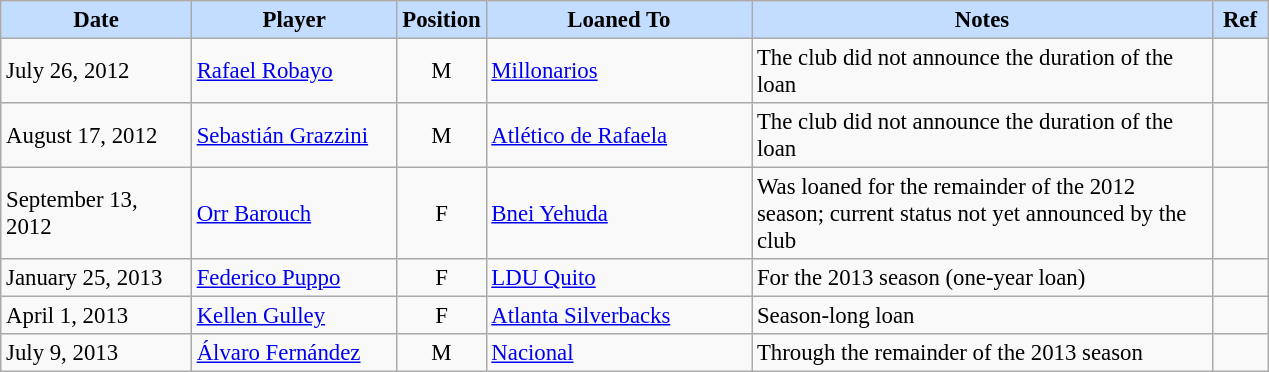<table class="wikitable" style="text-align:left; font-size:95%;">
<tr>
<th style="background:#c2ddff; width:120px;">Date</th>
<th style="background:#c2ddff; width:130px;">Player</th>
<th style="background:#c2ddff; width:50px;">Position</th>
<th style="background:#c2ddff; width:170px;">Loaned To</th>
<th style="background:#c2ddff; width:300px;">Notes</th>
<th style="background:#c2ddff; width:30px;">Ref</th>
</tr>
<tr>
<td>July 26, 2012</td>
<td> <a href='#'>Rafael Robayo</a></td>
<td align=center>M</td>
<td> <a href='#'>Millonarios</a></td>
<td>The club did not announce the duration of the loan</td>
<td></td>
</tr>
<tr>
<td>August 17, 2012</td>
<td> <a href='#'>Sebastián Grazzini</a></td>
<td align=center>M</td>
<td> <a href='#'>Atlético de Rafaela</a></td>
<td>The club did not announce the duration of the loan</td>
<td></td>
</tr>
<tr>
<td>September 13, 2012</td>
<td> <a href='#'>Orr Barouch</a></td>
<td align=center>F</td>
<td> <a href='#'>Bnei Yehuda</a></td>
<td>Was loaned for the remainder of the 2012 season; current status not yet announced by the club</td>
<td></td>
</tr>
<tr>
<td>January 25, 2013</td>
<td> <a href='#'>Federico Puppo</a></td>
<td align=center>F</td>
<td> <a href='#'>LDU Quito</a></td>
<td>For the 2013 season (one-year loan)</td>
<td></td>
</tr>
<tr>
<td>April 1, 2013</td>
<td> <a href='#'>Kellen Gulley</a></td>
<td align=center>F</td>
<td> <a href='#'>Atlanta Silverbacks</a></td>
<td>Season-long loan</td>
<td></td>
</tr>
<tr>
<td>July 9, 2013</td>
<td> <a href='#'>Álvaro Fernández</a></td>
<td align=center>M</td>
<td> <a href='#'>Nacional</a></td>
<td>Through the remainder of the 2013 season</td>
<td></td>
</tr>
</table>
